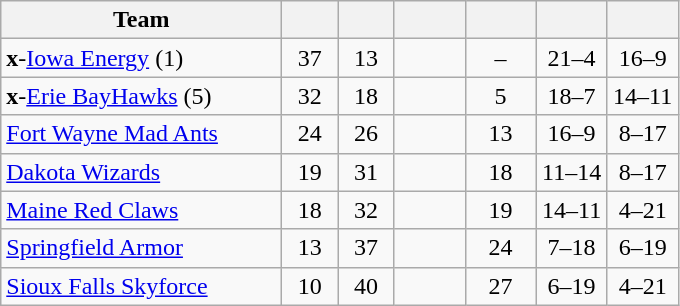<table class="wikitable" style="text-align:center">
<tr>
<th style="width:180px">Team</th>
<th style="width:30px"></th>
<th style="width:30px"></th>
<th style="width:40px"></th>
<th style="width:40px"></th>
<th style="width:40px"></th>
<th style="width:40px"></th>
</tr>
<tr>
<td align=left><strong>x</strong>-<a href='#'>Iowa Energy</a> (1)</td>
<td>37</td>
<td>13</td>
<td></td>
<td>–</td>
<td>21–4</td>
<td>16–9</td>
</tr>
<tr>
<td align=left><strong>x</strong>-<a href='#'>Erie BayHawks</a> (5)</td>
<td>32</td>
<td>18</td>
<td></td>
<td>5</td>
<td>18–7</td>
<td>14–11</td>
</tr>
<tr>
<td align=left><a href='#'>Fort Wayne Mad Ants</a></td>
<td>24</td>
<td>26</td>
<td></td>
<td>13</td>
<td>16–9</td>
<td>8–17</td>
</tr>
<tr>
<td align=left><a href='#'>Dakota Wizards</a></td>
<td>19</td>
<td>31</td>
<td></td>
<td>18</td>
<td>11–14</td>
<td>8–17</td>
</tr>
<tr>
<td align=left><a href='#'>Maine Red Claws</a></td>
<td>18</td>
<td>32</td>
<td></td>
<td>19</td>
<td>14–11</td>
<td>4–21</td>
</tr>
<tr>
<td align=left><a href='#'>Springfield Armor</a></td>
<td>13</td>
<td>37</td>
<td></td>
<td>24</td>
<td>7–18</td>
<td>6–19</td>
</tr>
<tr>
<td align=left><a href='#'>Sioux Falls Skyforce</a></td>
<td>10</td>
<td>40</td>
<td></td>
<td>27</td>
<td>6–19</td>
<td>4–21</td>
</tr>
</table>
